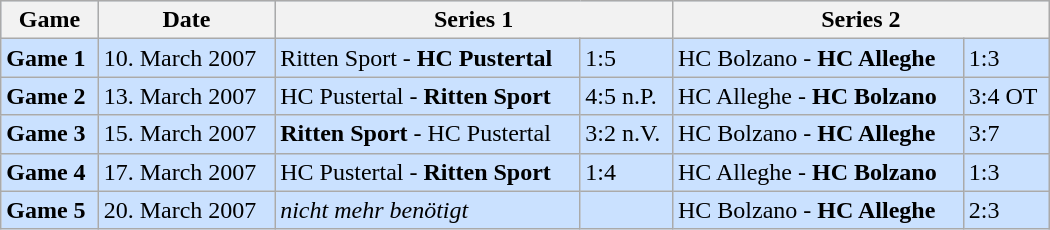<table class="wikitable" style="width:700px;">
<tr bgcolor=#BCD2EE>
<th>Game</th>
<th>Date</th>
<th colspan="2">Series 1</th>
<th colspan="2">Series 2</th>
</tr>
<tr bgcolor="#CAE1FF">
<td><strong>Game 1</strong></td>
<td>10. March 2007</td>
<td>Ritten Sport - <strong>HC Pustertal</strong></td>
<td>1:5</td>
<td>HC Bolzano - <strong>HC Alleghe</strong></td>
<td>1:3</td>
</tr>
<tr bgcolor="#CAE1FF">
<td><strong>Game 2</strong></td>
<td>13. March 2007</td>
<td>HC Pustertal - <strong>Ritten Sport</strong></td>
<td>4:5 n.P.</td>
<td>HC Alleghe - <strong>HC Bolzano</strong></td>
<td>3:4 OT</td>
</tr>
<tr bgcolor="#CAE1FF">
<td><strong>Game 3</strong></td>
<td>15. March 2007</td>
<td><strong>Ritten Sport</strong> - HC Pustertal</td>
<td>3:2 n.V.</td>
<td>HC Bolzano - <strong>HC Alleghe</strong></td>
<td>3:7</td>
</tr>
<tr bgcolor="#CAE1FF">
<td><strong>Game 4</strong></td>
<td>17. March 2007</td>
<td>HC Pustertal - <strong>Ritten Sport</strong></td>
<td>1:4</td>
<td>HC Alleghe - <strong>HC Bolzano</strong></td>
<td>1:3</td>
</tr>
<tr bgcolor="#CAE1FF">
<td><strong>Game 5</strong></td>
<td>20. March 2007</td>
<td><em>nicht mehr benötigt</em></td>
<td></td>
<td>HC Bolzano - <strong>HC Alleghe</strong></td>
<td>2:3</td>
</tr>
</table>
